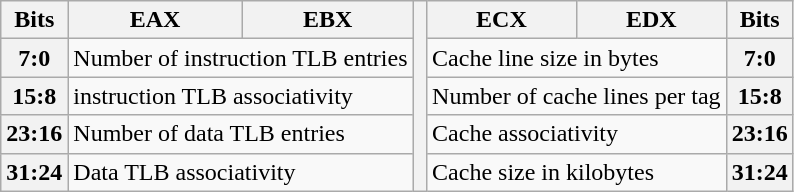<table class="wikitable">
<tr>
<th>Bits</th>
<th>EAX</th>
<th>EBX</th>
<th scope="col" style="width: 0.5em; border-spacing:0; padding:0px" rowspan="5"></th>
<th>ECX</th>
<th>EDX</th>
<th>Bits</th>
</tr>
<tr>
<th>7:0</th>
<td colspan=2>Number of instruction TLB entries</td>
<td colspan=2>Cache line size in bytes</td>
<th>7:0</th>
</tr>
<tr>
<th>15:8</th>
<td colspan=2>instruction TLB associativity</td>
<td colspan=2>Number of cache lines per tag</td>
<th>15:8</th>
</tr>
<tr>
<th>23:16</th>
<td colspan=2>Number of data TLB entries</td>
<td colspan=2>Cache associativity</td>
<th>23:16</th>
</tr>
<tr>
<th>31:24</th>
<td colspan=2>Data TLB associativity</td>
<td colspan=2>Cache size in kilobytes</td>
<th>31:24</th>
</tr>
</table>
